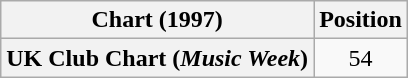<table class="wikitable plainrowheaders" style="text-align:center">
<tr>
<th scope="col">Chart (1997)</th>
<th scope="col">Position</th>
</tr>
<tr>
<th scope="row">UK Club Chart (<em>Music Week</em>)</th>
<td align="center">54</td>
</tr>
</table>
